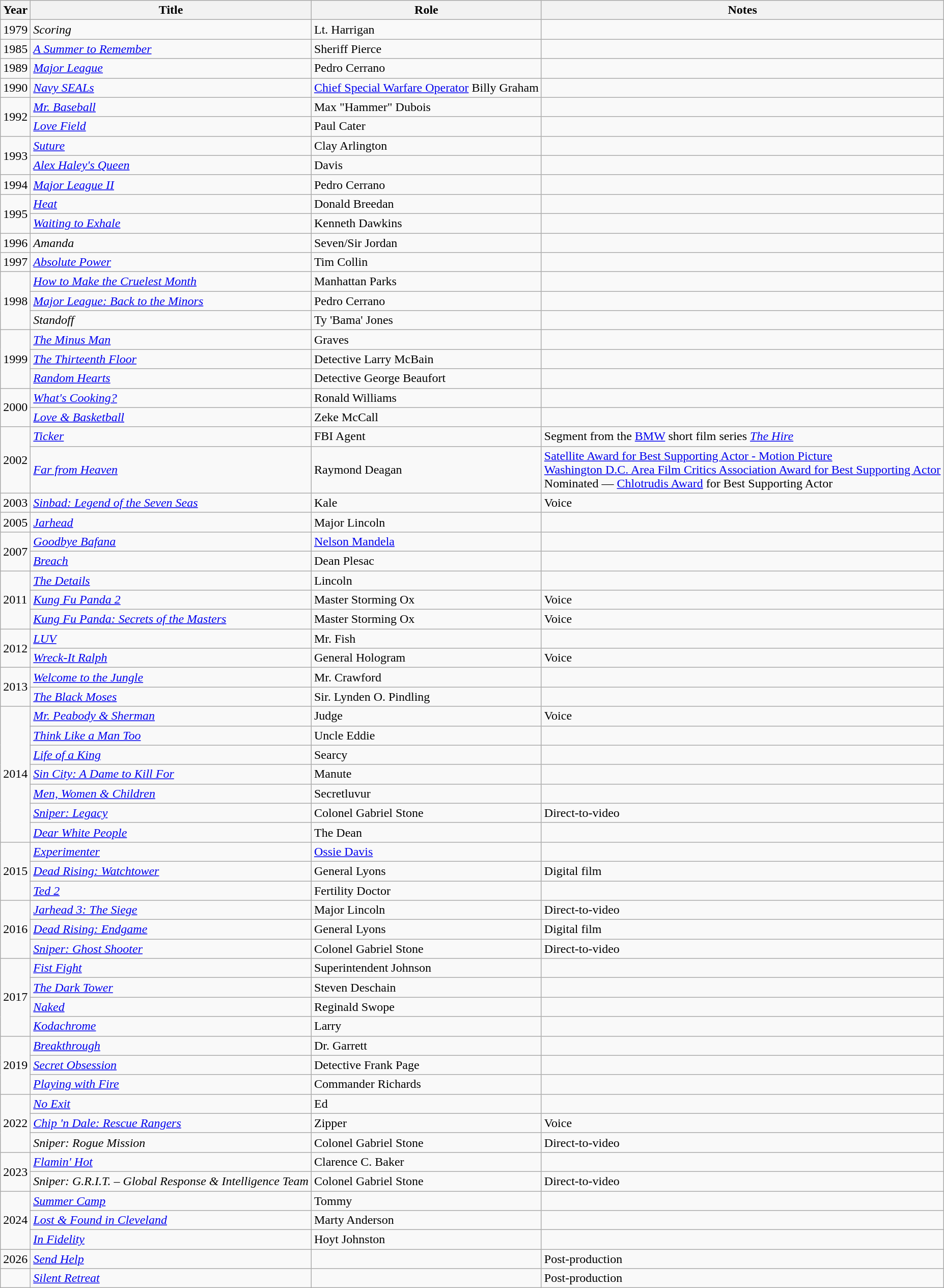<table class="wikitable sortable">
<tr>
<th>Year</th>
<th>Title</th>
<th>Role</th>
<th>Notes</th>
</tr>
<tr>
<td>1979</td>
<td><em>Scoring</em></td>
<td>Lt. Harrigan</td>
<td></td>
</tr>
<tr>
<td>1985</td>
<td><em><a href='#'>A Summer to Remember</a></em></td>
<td>Sheriff Pierce</td>
<td></td>
</tr>
<tr>
<td>1989</td>
<td><em><a href='#'>Major League</a></em></td>
<td>Pedro Cerrano</td>
<td></td>
</tr>
<tr>
<td>1990</td>
<td><em><a href='#'>Navy SEALs</a></em></td>
<td><a href='#'>Chief Special Warfare Operator</a> Billy Graham</td>
<td></td>
</tr>
<tr>
<td rowspan="2">1992</td>
<td><em><a href='#'>Mr. Baseball</a></em></td>
<td>Max "Hammer" Dubois</td>
<td></td>
</tr>
<tr>
<td><em><a href='#'>Love Field</a></em></td>
<td>Paul Cater</td>
<td></td>
</tr>
<tr>
<td rowspan="2">1993</td>
<td><em><a href='#'>Suture</a></em></td>
<td>Clay Arlington</td>
<td></td>
</tr>
<tr>
<td><em><a href='#'>Alex Haley's Queen</a></em></td>
<td>Davis</td>
<td></td>
</tr>
<tr>
<td>1994</td>
<td><em><a href='#'>Major League II</a></em></td>
<td>Pedro Cerrano</td>
<td></td>
</tr>
<tr>
<td rowspan="2">1995</td>
<td><em><a href='#'>Heat</a></em></td>
<td>Donald Breedan</td>
<td></td>
</tr>
<tr>
<td><em><a href='#'>Waiting to Exhale</a></em></td>
<td>Kenneth Dawkins</td>
<td></td>
</tr>
<tr>
<td>1996</td>
<td><em>Amanda</em></td>
<td>Seven/Sir Jordan</td>
<td></td>
</tr>
<tr>
<td>1997</td>
<td><em><a href='#'>Absolute Power</a></em></td>
<td>Tim Collin</td>
<td></td>
</tr>
<tr>
<td rowspan="3">1998</td>
<td><em><a href='#'>How to Make the Cruelest Month</a></em></td>
<td>Manhattan Parks</td>
<td></td>
</tr>
<tr>
<td><em><a href='#'>Major League: Back to the Minors</a></em></td>
<td>Pedro Cerrano</td>
<td></td>
</tr>
<tr>
<td><em>Standoff</em></td>
<td>Ty 'Bama' Jones</td>
<td></td>
</tr>
<tr>
<td rowspan="3">1999</td>
<td><em><a href='#'>The Minus Man</a></em></td>
<td>Graves</td>
<td></td>
</tr>
<tr>
<td><em><a href='#'>The Thirteenth Floor</a></em></td>
<td>Detective Larry McBain</td>
<td></td>
</tr>
<tr>
<td><em><a href='#'>Random Hearts</a></em></td>
<td>Detective George Beaufort</td>
<td></td>
</tr>
<tr>
<td rowspan="2">2000</td>
<td><em><a href='#'>What's Cooking?</a></em></td>
<td>Ronald Williams</td>
<td></td>
</tr>
<tr>
<td><em><a href='#'>Love & Basketball</a></em></td>
<td>Zeke McCall</td>
<td></td>
</tr>
<tr>
<td rowspan="2">2002</td>
<td><em><a href='#'>Ticker</a></em></td>
<td>FBI Agent</td>
<td>Segment from the <a href='#'>BMW</a> short film series <em><a href='#'>The Hire</a></em></td>
</tr>
<tr>
<td><em><a href='#'>Far from Heaven</a></em></td>
<td>Raymond Deagan</td>
<td><a href='#'>Satellite Award for Best Supporting Actor - Motion Picture</a><br><a href='#'>Washington D.C. Area Film Critics Association Award for Best Supporting Actor</a><br>Nominated — <a href='#'>Chlotrudis Award</a> for Best Supporting Actor</td>
</tr>
<tr>
<td>2003</td>
<td><em><a href='#'>Sinbad: Legend of the Seven Seas</a></em></td>
<td>Kale</td>
<td>Voice</td>
</tr>
<tr>
<td>2005</td>
<td><em><a href='#'>Jarhead</a></em></td>
<td>Major Lincoln</td>
<td></td>
</tr>
<tr>
<td rowspan="2">2007</td>
<td><em><a href='#'>Goodbye Bafana</a></em></td>
<td><a href='#'>Nelson Mandela</a></td>
<td></td>
</tr>
<tr>
<td><em><a href='#'>Breach</a></em></td>
<td>Dean Plesac</td>
<td></td>
</tr>
<tr>
<td rowspan="3">2011</td>
<td><em><a href='#'>The Details</a></em></td>
<td>Lincoln</td>
<td></td>
</tr>
<tr>
<td><em><a href='#'>Kung Fu Panda 2</a></em></td>
<td>Master Storming Ox</td>
<td>Voice</td>
</tr>
<tr>
<td><em><a href='#'>Kung Fu Panda: Secrets of the Masters</a></em></td>
<td>Master Storming Ox</td>
<td>Voice</td>
</tr>
<tr>
<td rowspan="2">2012</td>
<td><em><a href='#'>LUV</a></em></td>
<td>Mr. Fish</td>
<td></td>
</tr>
<tr>
<td><em><a href='#'>Wreck-It Ralph</a></em></td>
<td>General Hologram</td>
<td>Voice</td>
</tr>
<tr>
<td rowspan="2">2013</td>
<td><em><a href='#'>Welcome to the Jungle</a></em></td>
<td>Mr. Crawford</td>
<td></td>
</tr>
<tr>
<td><em><a href='#'>The Black Moses</a></em></td>
<td>Sir. Lynden O. Pindling</td>
<td></td>
</tr>
<tr>
<td rowspan="7">2014</td>
<td><em><a href='#'>Mr. Peabody & Sherman</a></em></td>
<td>Judge</td>
<td>Voice</td>
</tr>
<tr>
<td><em><a href='#'>Think Like a Man Too</a></em></td>
<td>Uncle Eddie</td>
<td></td>
</tr>
<tr>
<td><em><a href='#'>Life of a King</a></em></td>
<td>Searcy</td>
<td></td>
</tr>
<tr>
<td><em><a href='#'>Sin City: A Dame to Kill For</a></em></td>
<td>Manute</td>
<td></td>
</tr>
<tr>
<td><em><a href='#'>Men, Women & Children</a></em></td>
<td>Secretluvur</td>
<td></td>
</tr>
<tr>
<td><em><a href='#'>Sniper: Legacy</a></em></td>
<td>Colonel Gabriel Stone</td>
<td>Direct-to-video</td>
</tr>
<tr>
<td><em><a href='#'>Dear White People</a></em></td>
<td>The Dean</td>
<td></td>
</tr>
<tr>
<td rowspan="3">2015</td>
<td><em><a href='#'>Experimenter</a></em></td>
<td><a href='#'>Ossie Davis</a></td>
<td></td>
</tr>
<tr>
<td><em><a href='#'>Dead Rising: Watchtower</a></em></td>
<td>General Lyons</td>
<td>Digital film</td>
</tr>
<tr>
<td><em><a href='#'>Ted 2</a></em></td>
<td>Fertility Doctor</td>
<td></td>
</tr>
<tr>
<td rowspan="3">2016</td>
<td><em><a href='#'>Jarhead 3: The Siege</a></em></td>
<td>Major Lincoln</td>
<td>Direct-to-video</td>
</tr>
<tr>
<td><em><a href='#'>Dead Rising: Endgame</a></em></td>
<td>General Lyons</td>
<td>Digital film</td>
</tr>
<tr>
<td><em><a href='#'>Sniper: Ghost Shooter</a></em></td>
<td>Colonel Gabriel Stone</td>
<td>Direct-to-video</td>
</tr>
<tr>
<td rowspan="4">2017</td>
<td><em><a href='#'>Fist Fight</a></em></td>
<td>Superintendent Johnson</td>
<td></td>
</tr>
<tr>
<td><em><a href='#'>The Dark Tower</a></em></td>
<td>Steven Deschain</td>
<td></td>
</tr>
<tr>
<td><em><a href='#'>Naked</a></em></td>
<td>Reginald Swope</td>
<td></td>
</tr>
<tr>
<td><em><a href='#'>Kodachrome</a></em></td>
<td>Larry</td>
<td></td>
</tr>
<tr>
<td rowspan="3">2019</td>
<td><em><a href='#'>Breakthrough</a></em></td>
<td>Dr. Garrett</td>
<td></td>
</tr>
<tr>
<td><em><a href='#'>Secret Obsession</a></em></td>
<td>Detective Frank Page</td>
<td></td>
</tr>
<tr>
<td><em><a href='#'>Playing with Fire</a></em></td>
<td>Commander Richards</td>
<td></td>
</tr>
<tr>
<td rowspan="3">2022</td>
<td><em><a href='#'>No Exit</a></em></td>
<td>Ed</td>
<td></td>
</tr>
<tr>
<td><em><a href='#'>Chip 'n Dale: Rescue Rangers</a></em></td>
<td>Zipper</td>
<td>Voice</td>
</tr>
<tr>
<td><em>Sniper: Rogue Mission</em></td>
<td>Colonel Gabriel Stone</td>
<td>Direct-to-video</td>
</tr>
<tr>
<td rowspan="2">2023</td>
<td><em><a href='#'>Flamin' Hot</a></em></td>
<td>Clarence C. Baker</td>
<td></td>
</tr>
<tr>
<td><em>Sniper: G.R.I.T. – Global Response & Intelligence Team</em></td>
<td>Colonel Gabriel Stone</td>
<td>Direct-to-video</td>
</tr>
<tr>
<td rowspan="3">2024</td>
<td><em><a href='#'>Summer Camp</a></em></td>
<td>Tommy</td>
<td></td>
</tr>
<tr>
<td><em><a href='#'>Lost & Found in Cleveland</a></em></td>
<td>Marty Anderson</td>
<td></td>
</tr>
<tr>
<td><em><a href='#'>In Fidelity</a></em></td>
<td>Hoyt Johnston</td>
<td></td>
</tr>
<tr>
<td>2026</td>
<td><em><a href='#'>Send Help</a></em></td>
<td></td>
<td>Post-production</td>
</tr>
<tr>
<td></td>
<td><em><a href='#'>Silent Retreat</a></em></td>
<td></td>
<td>Post-production</td>
</tr>
</table>
